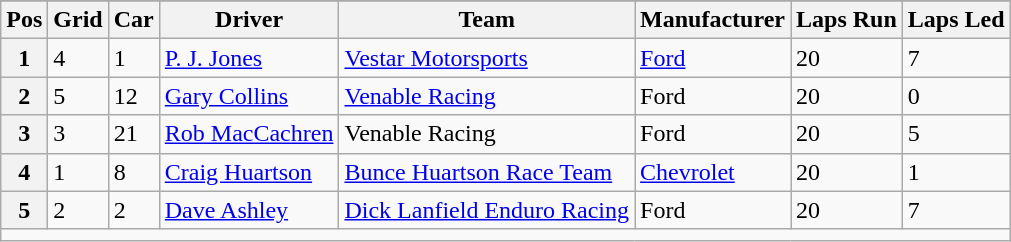<table class="sortable wikitable" border="1">
<tr>
</tr>
<tr>
<th scope="col">Pos</th>
<th scope="col">Grid</th>
<th scope="col">Car</th>
<th scope="col">Driver</th>
<th scope="col">Team</th>
<th scope="col">Manufacturer</th>
<th scope="col">Laps Run</th>
<th scope="col">Laps Led</th>
</tr>
<tr>
<th scope="row">1</th>
<td>4</td>
<td>1</td>
<td><a href='#'>P. J. Jones</a></td>
<td><a href='#'>Vestar Motorsports</a></td>
<td><a href='#'>Ford</a></td>
<td>20</td>
<td>7</td>
</tr>
<tr>
<th scope="row">2</th>
<td>5</td>
<td>12</td>
<td><a href='#'>Gary Collins</a></td>
<td><a href='#'>Venable Racing</a></td>
<td>Ford</td>
<td>20</td>
<td>0</td>
</tr>
<tr>
<th scope="row">3</th>
<td>3</td>
<td>21</td>
<td><a href='#'>Rob MacCachren</a></td>
<td>Venable Racing</td>
<td>Ford</td>
<td>20</td>
<td>5</td>
</tr>
<tr>
<th scope="row">4</th>
<td>1</td>
<td>8</td>
<td><a href='#'>Craig Huartson</a></td>
<td><a href='#'>Bunce Huartson Race Team</a></td>
<td><a href='#'>Chevrolet</a></td>
<td>20</td>
<td>1</td>
</tr>
<tr>
<th scope="row">5</th>
<td>2</td>
<td>2</td>
<td><a href='#'>Dave Ashley</a></td>
<td><a href='#'>Dick Lanfield Enduro Racing</a></td>
<td>Ford</td>
<td>20</td>
<td>7</td>
</tr>
<tr class="sortbottom">
<td colspan="9"></td>
</tr>
</table>
